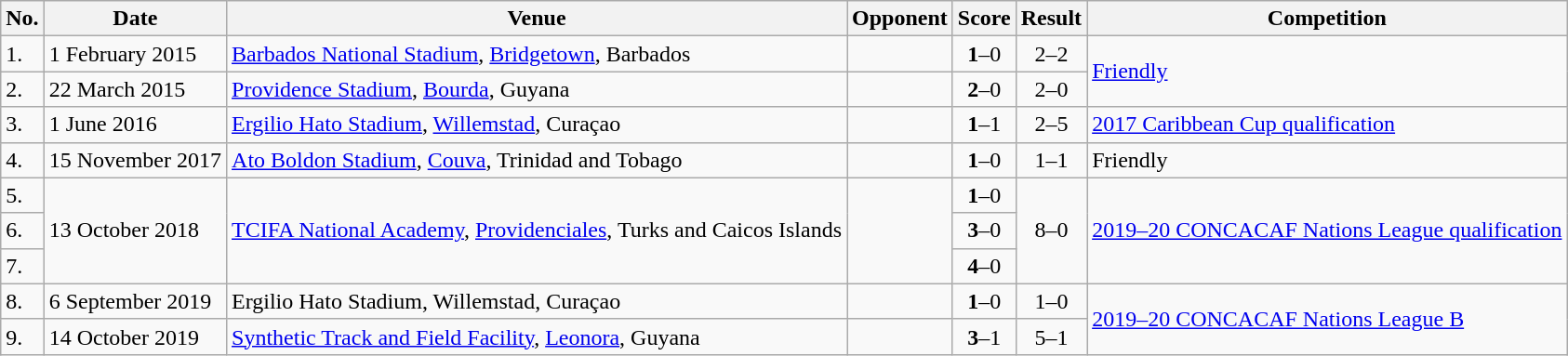<table class="wikitable" style="font-size:100%;">
<tr>
<th>No.</th>
<th>Date</th>
<th>Venue</th>
<th>Opponent</th>
<th>Score</th>
<th>Result</th>
<th>Competition</th>
</tr>
<tr>
<td>1.</td>
<td>1 February 2015</td>
<td><a href='#'>Barbados National Stadium</a>, <a href='#'>Bridgetown</a>, Barbados</td>
<td></td>
<td align=center><strong>1</strong>–0</td>
<td align=center>2–2</td>
<td rowspan=2><a href='#'>Friendly</a></td>
</tr>
<tr>
<td>2.</td>
<td>22 March 2015</td>
<td><a href='#'>Providence Stadium</a>, <a href='#'>Bourda</a>, Guyana</td>
<td></td>
<td align=center><strong>2</strong>–0</td>
<td align=center>2–0</td>
</tr>
<tr>
<td>3.</td>
<td>1 June 2016</td>
<td><a href='#'>Ergilio Hato Stadium</a>, <a href='#'>Willemstad</a>, Curaçao</td>
<td></td>
<td align=center><strong>1</strong>–1</td>
<td align=center>2–5</td>
<td><a href='#'>2017 Caribbean Cup qualification</a></td>
</tr>
<tr>
<td>4.</td>
<td>15 November 2017</td>
<td><a href='#'>Ato Boldon Stadium</a>, <a href='#'>Couva</a>, Trinidad and Tobago</td>
<td></td>
<td align=center><strong>1</strong>–0</td>
<td align=center>1–1</td>
<td>Friendly</td>
</tr>
<tr>
<td>5.</td>
<td rowspan="3">13 October 2018</td>
<td rowspan="3"><a href='#'>TCIFA National Academy</a>, <a href='#'>Providenciales</a>, Turks and Caicos Islands</td>
<td rowspan="3"></td>
<td align=center><strong>1</strong>–0</td>
<td rowspan="3" style="text-align:center">8–0</td>
<td rowspan="3"><a href='#'>2019–20 CONCACAF Nations League qualification</a></td>
</tr>
<tr>
<td>6.</td>
<td align=center><strong>3</strong>–0</td>
</tr>
<tr>
<td>7.</td>
<td align=center><strong>4</strong>–0</td>
</tr>
<tr>
<td>8.</td>
<td>6 September 2019</td>
<td>Ergilio Hato Stadium, Willemstad, Curaçao</td>
<td></td>
<td align=center><strong>1</strong>–0</td>
<td align=center>1–0</td>
<td rowspan=2><a href='#'>2019–20 CONCACAF Nations League B</a></td>
</tr>
<tr>
<td>9.</td>
<td>14 October 2019</td>
<td><a href='#'>Synthetic Track and Field Facility</a>, <a href='#'>Leonora</a>, Guyana</td>
<td></td>
<td align=center><strong>3</strong>–1</td>
<td align=center>5–1</td>
</tr>
</table>
